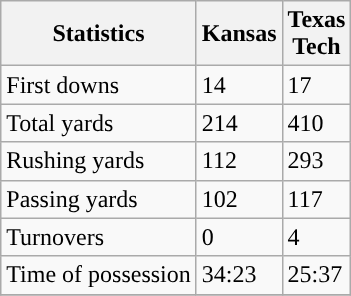<table class="wikitable">
<tr>
<th>Statistics</th>
<th>Kansas</th>
<th>Texas<br>Tech</th>
</tr>
<tr>
<td>First downs</td>
<td>14</td>
<td>17</td>
</tr>
<tr>
<td>Total yards</td>
<td>214</td>
<td>410</td>
</tr>
<tr>
<td>Rushing yards</td>
<td>112</td>
<td>293</td>
</tr>
<tr>
<td>Passing yards</td>
<td>102</td>
<td>117</td>
</tr>
<tr>
<td>Turnovers</td>
<td>0</td>
<td>4</td>
</tr>
<tr>
<td>Time of possession</td>
<td>34:23</td>
<td>25:37</td>
</tr>
<tr>
</tr>
</table>
